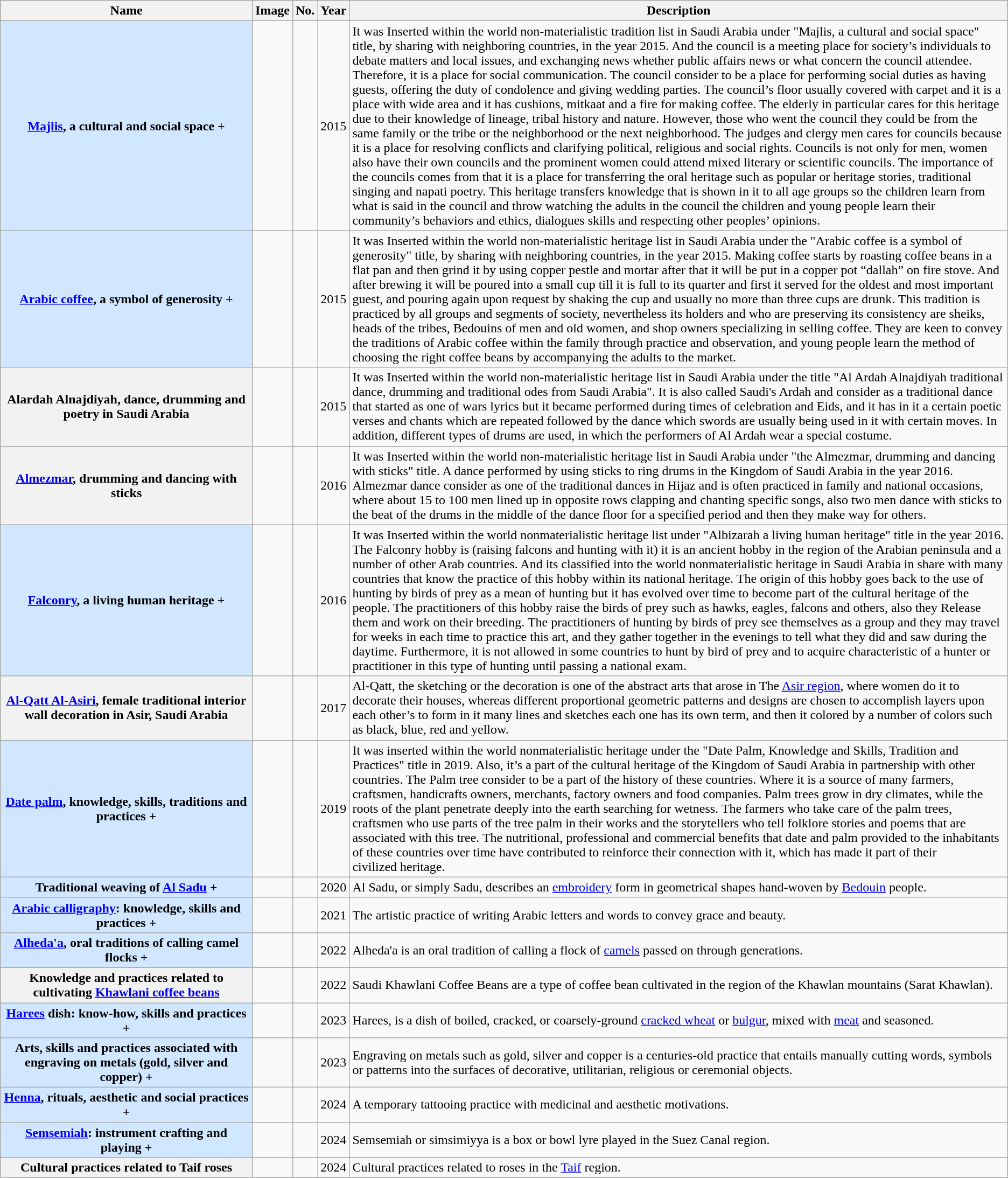<table class="wikitable sortable plainrowheaders">
<tr>
<th style="width:25%">Name</th>
<th class="unsortable">Image</th>
<th>No.</th>
<th>Year</th>
<th class="unsortable">Description</th>
</tr>
<tr>
<th scope="row" style="background:#D0E7FF;"><a href='#'>Majlis</a>, a cultural and social space +</th>
<td></td>
<td></td>
<td>2015</td>
<td>It was Inserted within the world non-materialistic tradition list in Saudi Arabia under "Majlis, a cultural and social space" title, by sharing with neighboring countries, in the year 2015. And the council is a meeting place for society’s individuals to debate matters and local issues, and exchanging news whether public affairs news or what concern the council attendee. Therefore, it is a place for social communication. The council consider to be a place for performing social duties as having guests, offering the duty of condolence and giving wedding parties. The council’s floor usually covered with carpet and it is a place with wide area and it has cushions, mitkaat and a fire for making coffee. The elderly in particular cares for this heritage due to their knowledge of lineage, tribal history and nature. However, those who went the council they could be from the same family or the tribe or the neighborhood or the next neighborhood. The judges and clergy men cares for councils because it is a place for resolving conflicts and clarifying political, religious and social rights. Councils is not only for men, women also have their own councils and the prominent women could attend mixed literary or scientific councils. The importance of the councils comes from that it is a place for transferring the oral heritage such as popular or heritage stories, traditional singing and napati poetry. This heritage transfers knowledge that is shown in it to all age groups so the children learn from what is said in the council and throw watching the adults in the council the children and young people learn their community’s behaviors and ethics, dialogues skills and respecting other peoples’ opinions.</td>
</tr>
<tr>
<th scope="row" style="background:#D0E7FF;"><a href='#'>Arabic coffee</a>, a symbol of generosity +</th>
<td></td>
<td></td>
<td>2015</td>
<td>It was Inserted within the world non-materialistic heritage list in Saudi Arabia under the "Arabic coffee is a symbol of generosity" title, by sharing with neighboring countries, in the year 2015. Making coffee starts by roasting coffee beans in a flat pan and then grind it by using copper pestle and mortar after that it will be put in a copper pot “dallah” on fire stove. And after brewing it will be poured into a small cup till it is full to its quarter and first it served for the oldest and most important guest, and pouring again upon request by shaking the cup and usually no more than three cups are drunk. This tradition is practiced by all groups and segments of society, nevertheless its holders and who are preserving its consistency are sheiks, heads of the tribes, Bedouins of men and old women, and shop owners specializing in selling coffee. They are keen to convey the traditions of Arabic coffee within the family through practice and observation, and young people learn the method of choosing the right coffee beans by accompanying the adults to the market.</td>
</tr>
<tr>
<th scope="row">Alardah Alnajdiyah, dance, drumming and poetry in Saudi Arabia</th>
<td></td>
<td></td>
<td>2015</td>
<td>It was Inserted within the world non-materialistic heritage list in Saudi Arabia under the title "Al Ardah Alnajdiyah traditional dance, drumming and traditional odes from Saudi Arabia". It is also called Saudi's Ardah and consider as a traditional dance that started as one of wars lyrics but it became performed during times of celebration and Eids, and it has in it a certain poetic verses and chants which are repeated followed by the dance which swords are usually being used in it with certain moves. In addition, different types of drums are used, in which the performers of Al Ardah wear a special costume.</td>
</tr>
<tr>
<th scope="row"><a href='#'>Almezmar</a>, drumming and dancing with sticks</th>
<td></td>
<td></td>
<td>2016</td>
<td>It was Inserted within the world non-materialistic heritage list in Saudi Arabia under "the Almezmar, drumming and dancing with sticks" title. A dance performed by using sticks to ring drums in the Kingdom of Saudi Arabia in the year 2016. Almezmar dance consider as one of the traditional dances in Hijaz and is often practiced in family and national occasions, where about 15 to 100 men lined up in opposite rows clapping and chanting specific songs, also two men dance with sticks to the beat of the drums in the middle of the dance floor for a specified period and then they make way for others.</td>
</tr>
<tr>
<th scope="row" style="background:#D0E7FF;"><a href='#'>Falconry</a>, a living human heritage +</th>
<td></td>
<td></td>
<td>2016</td>
<td>It was Inserted within the world nonmaterialistic heritage list under "Albizarah a living human heritage" title in the year 2016. The Falconry hobby is (raising falcons and hunting with it) it is an ancient hobby in the region of the Arabian peninsula and a number of other Arab countries. And its classified into the world nonmaterialistic heritage in Saudi Arabia in share with many countries that know the practice of this hobby within its national heritage. The origin of this hobby goes back to the use of hunting by birds of prey as a mean of hunting but it has evolved over time to become part of the cultural heritage of the people. The practitioners of this hobby raise the birds of prey such as hawks, eagles, falcons and others, also they Release them and work on their breeding. The practitioners of hunting by birds of prey see themselves as a group and they may travel for weeks in each time to practice this art, and they gather together in the evenings to tell what they did and saw during the daytime. Furthermore, it is not allowed in some countries to hunt by bird of prey and to acquire characteristic of a hunter or practitioner in this type of hunting until passing a national exam.</td>
</tr>
<tr>
<th scope="row"><a href='#'>Al-Qatt Al-Asiri</a>, female traditional interior wall decoration in Asir, Saudi Arabia</th>
<td></td>
<td></td>
<td>2017</td>
<td>Al-Qatt, the sketching or the decoration is one of the abstract arts that arose in The <a href='#'>Asir region</a>, where women do it to decorate their houses, whereas different proportional geometric patterns and designs are chosen to accomplish layers upon each other’s to form in it many lines and sketches each one has its own term, and then it colored by a number of colors such as black, blue, red and yellow.</td>
</tr>
<tr>
<th scope="row" style="background:#D0E7FF;"><a href='#'>Date palm</a>, knowledge, skills, traditions and practices +</th>
<td></td>
<td></td>
<td>2019</td>
<td>It was inserted within the world nonmaterialistic heritage under the "Date Palm, Knowledge and Skills, Tradition and Practices" title in 2019. Also, it’s a part of the cultural heritage of the Kingdom of Saudi Arabia in partnership with other countries. The Palm tree consider to be a part of the history of these countries. Where it is a source of many farmers, craftsmen, handicrafts owners, merchants, factory owners and food companies. Palm trees grow in dry climates, while the roots of the plant penetrate deeply into the earth searching for wetness. The farmers who take care of the palm trees, craftsmen who use parts of the tree palm in their works and the storytellers who tell folklore stories and poems that are associated with this tree. The nutritional, professional and commercial benefits that date and palm provided to the inhabitants of these countries over time have contributed to reinforce their connection with it, which has made it part of their civilized heritage.</td>
</tr>
<tr>
<th scope="row" style="background:#D0E7FF;">Traditional weaving of <a href='#'>Al Sadu</a> +</th>
<td></td>
<td></td>
<td>2020</td>
<td>Al Sadu, or simply Sadu, describes an <a href='#'>embroidery</a> form in geometrical shapes hand-woven by <a href='#'>Bedouin</a> people.</td>
</tr>
<tr>
<th scope="row" style="background:#D0E7FF;"><a href='#'>Arabic calligraphy</a>: knowledge, skills and practices +</th>
<td></td>
<td></td>
<td>2021</td>
<td>The artistic practice of writing Arabic letters and words to convey grace and beauty.</td>
</tr>
<tr>
<th scope="row" style="background:#D0E7FF;"><a href='#'>Alheda'a</a>, oral traditions of calling camel flocks +</th>
<td></td>
<td></td>
<td>2022</td>
<td>Alheda'a is an oral tradition of calling a flock of <a href='#'>camels</a> passed on through generations.</td>
</tr>
<tr>
<th scope="row">Knowledge and practices related to cultivating <a href='#'>Khawlani coffee beans</a></th>
<td></td>
<td></td>
<td>2022</td>
<td>Saudi Khawlani Coffee Beans are a type of coffee bean cultivated in the region of the Khawlan mountains (Sarat Khawlan).</td>
</tr>
<tr>
<th scope="row" style="background:#D0E7FF;"><a href='#'>Harees</a> dish: know-how, skills and practices +</th>
<td></td>
<td></td>
<td>2023</td>
<td>Harees, is a dish of boiled, cracked, or coarsely-ground <a href='#'>cracked wheat</a> or <a href='#'>bulgur</a>, mixed with <a href='#'>meat</a> and seasoned.</td>
</tr>
<tr>
<th scope="row" style="background:#D0E7FF;">Arts, skills and practices associated with engraving on metals (gold, silver and copper) +</th>
<td></td>
<td></td>
<td>2023</td>
<td>Engraving on metals such as gold, silver and copper is a centuries-old practice that entails manually cutting words, symbols or patterns into the surfaces of decorative, utilitarian, religious or ceremonial objects.</td>
</tr>
<tr>
<th scope="row" style="background:#D0E7FF;"><a href='#'>Henna</a>, rituals, aesthetic and social practices +</th>
<td></td>
<td></td>
<td>2024</td>
<td>A temporary tattooing practice with medicinal and aesthetic motivations.</td>
</tr>
<tr>
<th scope="row" style="background:#D0E7FF;"><a href='#'>Semsemiah</a>: instrument crafting and playing +</th>
<td></td>
<td></td>
<td>2024</td>
<td>Semsemiah or simsimiyya is a box or bowl lyre played in the Suez Canal region.</td>
</tr>
<tr>
<th scope="row">Cultural practices related to Taif roses</th>
<td></td>
<td></td>
<td>2024</td>
<td>Cultural practices related to roses in the <a href='#'>Taif</a> region.</td>
</tr>
</table>
